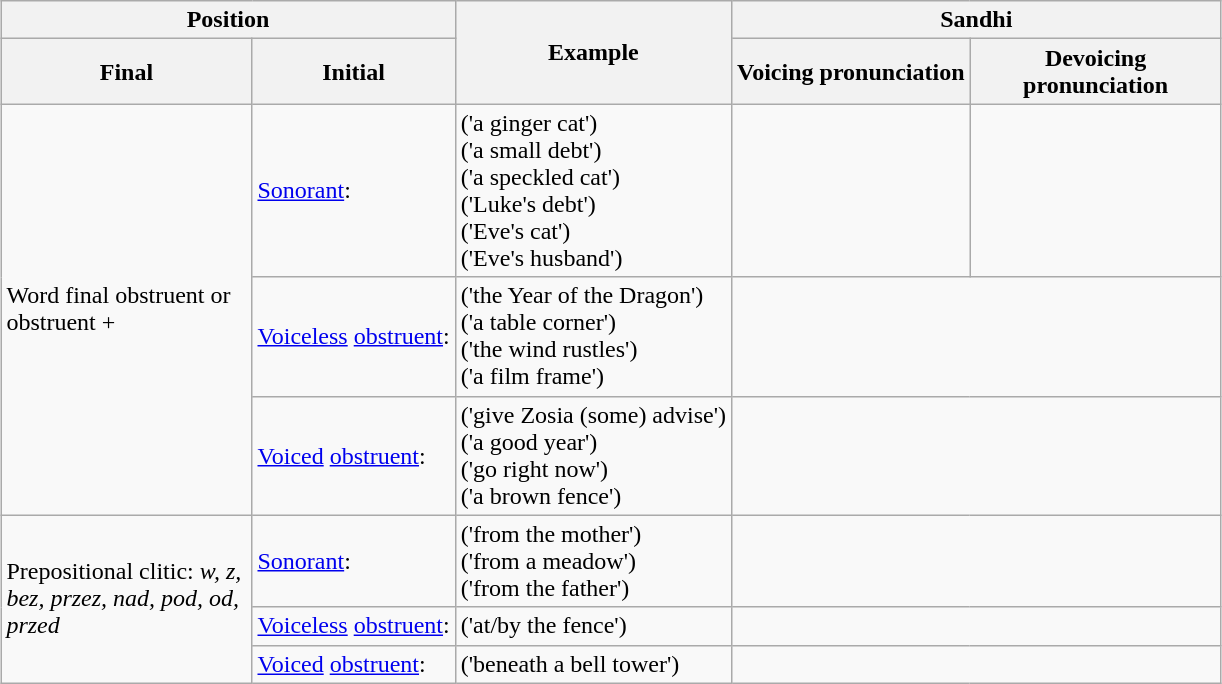<table class="wikitable mw-collapsible mw-collapsed" style="margin-left: auto; margin-right: auto; border: none">
<tr>
<th style=max-width:10em colspan="2">Position</th>
<th style=max-width:10em rowspan="2">Example</th>
<th style=max-width:10em colspan="2">Sandhi</th>
</tr>
<tr>
<th style=max-width:10em>Final</th>
<th style=max-width:10em>Initial</th>
<th style=max-width:10em>Voicing pronunciation</th>
<th style=max-width:10em>Devoicing pronunciation</th>
</tr>
<tr>
<td rowspan="3" style=max-width:10em>Word final obstruent or obstruent + </td>
<td style=max-width:10em><a href='#'>Sonorant</a>: </td>
<td> ('a ginger cat')<br> ('a small debt')<br> ('a speckled cat')<br> ('Luke's debt')<br> ('Eve's cat')<br> ('Eve's husband')</td>
<td style=text-align:center><br><br><br><br><br></td>
<td style=text-align:center><br><br><br><br><br></td>
</tr>
<tr>
<td style=max-width:10em><a href='#'>Voiceless</a> <a href='#'>obstruent</a>: </td>
<td> ('the Year of the Dragon')<br> ('a table corner')<br> ('the wind rustles')<br> ('a film frame')</td>
<td colspan="2" style=text-align:center><br><br><br></td>
</tr>
<tr>
<td style=max-width:10em><a href='#'>Voiced</a> <a href='#'>obstruent</a>: </td>
<td> ('give Zosia (some) advise')<br> ('a good year')<br> ('go right now')<br> ('a brown fence')</td>
<td colspan="2" style=text-align:center><br><br><br></td>
</tr>
<tr>
<td style=max-width:10em rowspan="3">Prepositional clitic: <em>w, z, bez, przez, nad, pod, od, przed</em></td>
<td style=max-width:10em><a href='#'>Sonorant</a>: </td>
<td> ('from the mother')<br> ('from a meadow')<br> ('from the father')</td>
<td colspan="2" style=text-align:center><br><br></td>
</tr>
<tr>
<td style=max-width:10em><a href='#'>Voiceless</a> <a href='#'>obstruent</a>: </td>
<td> ('at/by the fence')</td>
<td colspan="2" style=text-align:center></td>
</tr>
<tr>
<td style=max-width:10em><a href='#'>Voiced</a> <a href='#'>obstruent</a>: </td>
<td> ('beneath a bell tower')</td>
<td colspan="2" style=text-align:center></td>
</tr>
</table>
